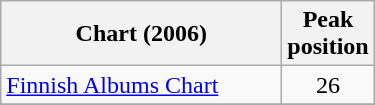<table class="wikitable">
<tr>
<th align="left" width="180">Chart (2006)</th>
<th align="left">Peak<br>position</th>
</tr>
<tr>
<td align="left"><a href='#'>Finnish Albums Chart</a></td>
<td align="center">26</td>
</tr>
<tr>
</tr>
</table>
